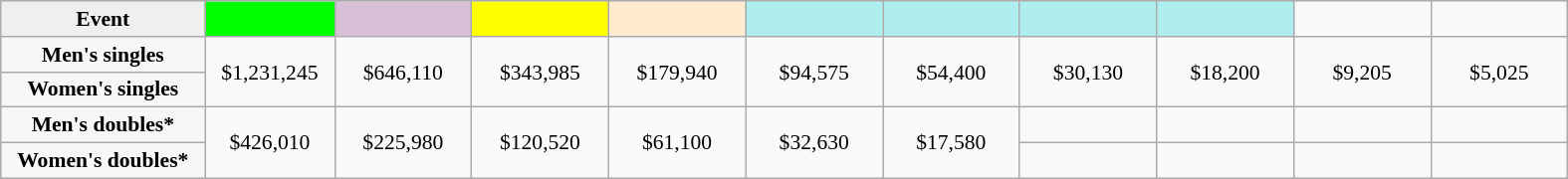<table class="wikitable nowrap" style=font-size:90%;text-align:center>
<tr>
<td style="width:130px; background:#efefef;"><strong>Event</strong></td>
<td style="width:80px; background:lime;"></td>
<td style="width:85px; background:thistle;"></td>
<td style="width:85px; background:#ff0;"></td>
<td style="width:85px; background:#ffebcd;"></td>
<td style="width:85px; background:#afeeee;"></td>
<td style="width:85px; background:#afeeee;"></td>
<td style="width:85px; background:#afeeee;"></td>
<td style="width:85px; background:#afeeee;"></td>
<td width=85></td>
<td width=85></td>
</tr>
<tr>
<th style=background:#f7f7f7>Men's singles</th>
<td rowspan=2>$1,231,245</td>
<td rowspan=2>$646,110</td>
<td rowspan=2>$343,985</td>
<td rowspan=2>$179,940</td>
<td rowspan=2>$94,575</td>
<td rowspan=2>$54,400</td>
<td rowspan=2>$30,130</td>
<td rowspan=2>$18,200</td>
<td rowspan=2>$9,205</td>
<td rowspan=2>$5,025</td>
</tr>
<tr>
<th style=background:#f7f7f7>Women's singles</th>
</tr>
<tr>
<th style=background:#f7f7f7>Men's doubles*</th>
<td rowspan=2>$426,010</td>
<td rowspan=2>$225,980</td>
<td rowspan=2>$120,520</td>
<td rowspan=2>$61,100</td>
<td rowspan=2>$32,630</td>
<td rowspan=2>$17,580</td>
<td></td>
<td></td>
<td></td>
<td></td>
</tr>
<tr>
<th style=background:#f7f7f7>Women's doubles*</th>
<td></td>
<td></td>
<td></td>
<td></td>
</tr>
</table>
